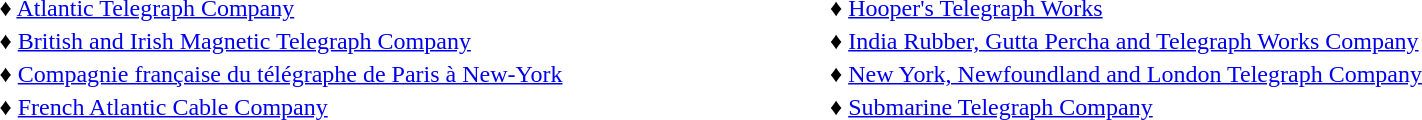<table style="width: 90%; border: none; text-align: left;">
<tr>
<td>♦ <a href='#'>Atlantic Telegraph Company</a></td>
<td>♦ <a href='#'>Hooper's Telegraph Works</a></td>
</tr>
<tr>
<td>♦ <a href='#'>British and Irish Magnetic Telegraph Company</a></td>
<td>♦ <a href='#'>India Rubber, Gutta Percha and Telegraph Works Company</a></td>
</tr>
<tr>
<td>♦ <a href='#'>Compagnie française du télégraphe de Paris à New-York</a></td>
<td>♦ <a href='#'>New York, Newfoundland and London Telegraph Company</a></td>
</tr>
<tr>
<td>♦ <a href='#'>French Atlantic Cable Company</a></td>
<td>♦ <a href='#'>Submarine Telegraph Company</a></td>
</tr>
</table>
